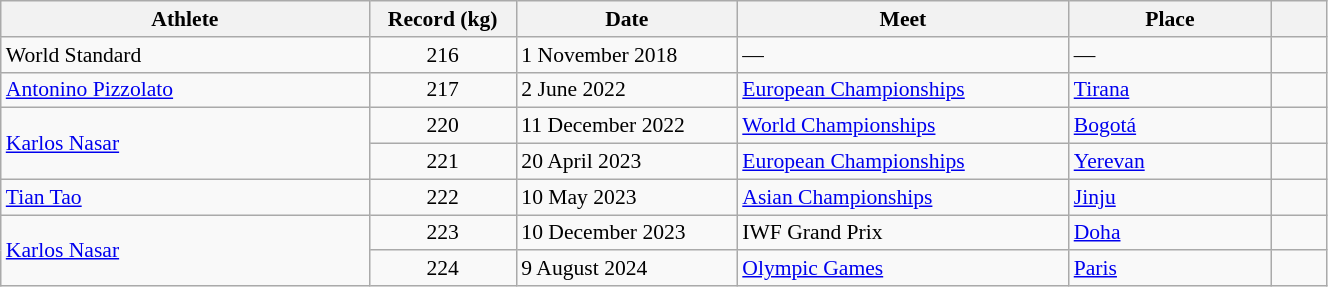<table class="wikitable" style="font-size:90%; width: 70%;">
<tr>
<th width=20%>Athlete</th>
<th width=8%>Record (kg)</th>
<th width=12%>Date</th>
<th width=18%>Meet</th>
<th width=11%>Place</th>
<th width=3%></th>
</tr>
<tr>
<td>World Standard</td>
<td align="center">216</td>
<td>1 November 2018</td>
<td>—</td>
<td>—</td>
<td></td>
</tr>
<tr>
<td> <a href='#'>Antonino Pizzolato</a></td>
<td align="center">217</td>
<td>2 June 2022</td>
<td><a href='#'>European Championships</a></td>
<td><a href='#'>Tirana</a></td>
<td></td>
</tr>
<tr>
<td rowspan=2> <a href='#'>Karlos Nasar</a></td>
<td align="center">220</td>
<td>11 December 2022</td>
<td><a href='#'>World Championships</a></td>
<td><a href='#'>Bogotá</a></td>
<td></td>
</tr>
<tr>
<td align="center">221</td>
<td>20 April 2023</td>
<td><a href='#'>European Championships</a></td>
<td><a href='#'>Yerevan</a></td>
<td></td>
</tr>
<tr>
<td> <a href='#'>Tian Tao</a></td>
<td align="center">222</td>
<td>10 May 2023</td>
<td><a href='#'>Asian Championships</a></td>
<td><a href='#'>Jinju</a></td>
<td></td>
</tr>
<tr>
<td rowspan=2> <a href='#'>Karlos Nasar</a></td>
<td align="center">223</td>
<td>10 December 2023</td>
<td>IWF Grand Prix</td>
<td><a href='#'>Doha</a></td>
<td></td>
</tr>
<tr>
<td align="center">224</td>
<td>9 August 2024</td>
<td><a href='#'>Olympic Games</a></td>
<td><a href='#'>Paris</a></td>
<td></td>
</tr>
</table>
